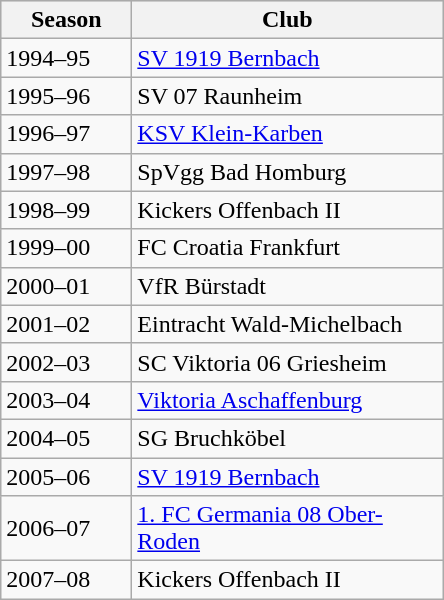<table class="wikitable">
<tr align="center" bgcolor="#dfdfdf">
<th width="80">Season</th>
<th width="200">Club</th>
</tr>
<tr>
<td>1994–95</td>
<td><a href='#'>SV 1919 Bernbach</a></td>
</tr>
<tr>
<td>1995–96</td>
<td>SV 07 Raunheim</td>
</tr>
<tr>
<td>1996–97</td>
<td><a href='#'>KSV Klein-Karben</a></td>
</tr>
<tr>
<td>1997–98</td>
<td>SpVgg Bad Homburg</td>
</tr>
<tr>
<td>1998–99</td>
<td>Kickers Offenbach II</td>
</tr>
<tr>
<td>1999–00</td>
<td>FC Croatia Frankfurt</td>
</tr>
<tr>
<td>2000–01</td>
<td>VfR Bürstadt</td>
</tr>
<tr>
<td>2001–02</td>
<td>Eintracht Wald-Michelbach</td>
</tr>
<tr>
<td>2002–03</td>
<td>SC Viktoria 06 Griesheim</td>
</tr>
<tr>
<td>2003–04</td>
<td><a href='#'>Viktoria Aschaffenburg</a></td>
</tr>
<tr>
<td>2004–05</td>
<td>SG Bruchköbel</td>
</tr>
<tr>
<td>2005–06</td>
<td><a href='#'>SV 1919 Bernbach</a></td>
</tr>
<tr>
<td>2006–07</td>
<td><a href='#'>1. FC Germania 08 Ober-Roden</a></td>
</tr>
<tr>
<td>2007–08</td>
<td>Kickers Offenbach II</td>
</tr>
</table>
